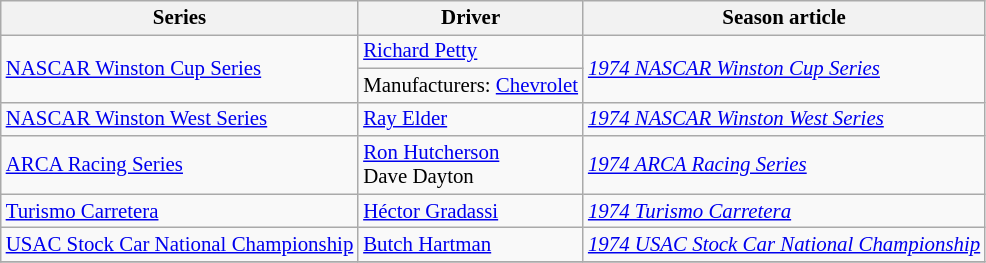<table class="wikitable" style="font-size: 87%;">
<tr>
<th>Series</th>
<th>Driver</th>
<th>Season article</th>
</tr>
<tr>
<td rowspan=2><a href='#'>NASCAR Winston Cup Series</a></td>
<td> <a href='#'>Richard Petty</a></td>
<td rowspan=2><em><a href='#'>1974 NASCAR Winston Cup Series</a></em></td>
</tr>
<tr>
<td>Manufacturers:  <a href='#'>Chevrolet</a></td>
</tr>
<tr>
<td><a href='#'>NASCAR Winston West Series</a></td>
<td> <a href='#'>Ray Elder</a></td>
<td><em><a href='#'>1974 NASCAR Winston West Series</a></em></td>
</tr>
<tr>
<td><a href='#'>ARCA Racing Series</a></td>
<td> <a href='#'>Ron Hutcherson</a><br> Dave Dayton</td>
<td><em><a href='#'>1974 ARCA Racing Series</a></em></td>
</tr>
<tr>
<td><a href='#'>Turismo Carretera</a></td>
<td> <a href='#'>Héctor Gradassi</a></td>
<td><em><a href='#'>1974 Turismo Carretera</a></em></td>
</tr>
<tr>
<td><a href='#'>USAC Stock Car National Championship</a></td>
<td> <a href='#'>Butch Hartman</a></td>
<td><em><a href='#'>1974 USAC Stock Car National Championship</a></em></td>
</tr>
<tr>
</tr>
</table>
